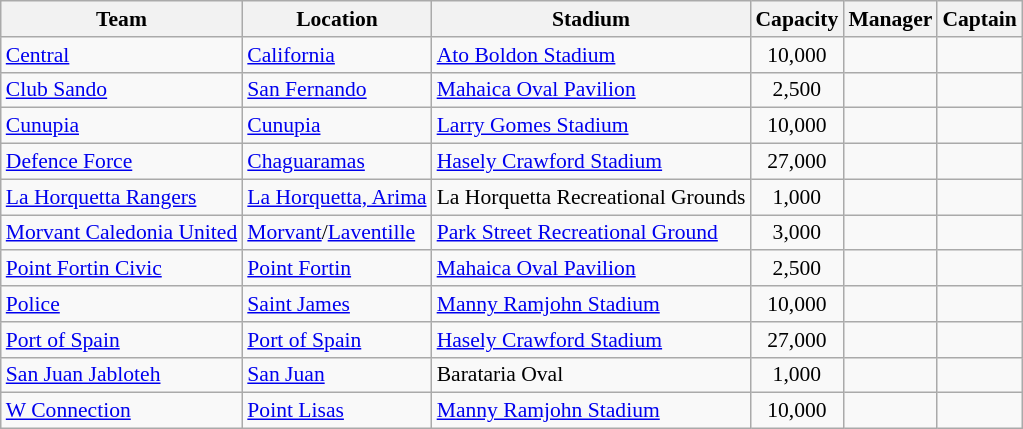<table class="sortable wikitable" style="font-size:90%;">
<tr>
<th>Team</th>
<th>Location</th>
<th>Stadium</th>
<th>Capacity</th>
<th>Manager</th>
<th>Captain</th>
</tr>
<tr>
<td><a href='#'>Central</a></td>
<td><a href='#'>California</a></td>
<td><a href='#'>Ato Boldon Stadium</a></td>
<td align=center>10,000</td>
<td> </td>
<td> </td>
</tr>
<tr>
<td><a href='#'>Club Sando</a></td>
<td><a href='#'>San Fernando</a></td>
<td><a href='#'>Mahaica Oval Pavilion</a></td>
<td align=center>2,500</td>
<td> </td>
<td> </td>
</tr>
<tr>
<td><a href='#'>Cunupia</a></td>
<td><a href='#'>Cunupia</a></td>
<td><a href='#'>Larry Gomes Stadium</a></td>
<td align=center>10,000</td>
<td> </td>
<td> </td>
</tr>
<tr>
<td><a href='#'>Defence Force</a></td>
<td><a href='#'>Chaguaramas</a></td>
<td><a href='#'>Hasely Crawford Stadium</a></td>
<td align=center>27,000</td>
<td> </td>
<td> </td>
</tr>
<tr>
<td><a href='#'>La Horquetta Rangers</a></td>
<td><a href='#'>La Horquetta, Arima</a></td>
<td>La Horquetta Recreational Grounds</td>
<td align=center>1,000</td>
<td> </td>
<td> </td>
</tr>
<tr>
<td><a href='#'>Morvant Caledonia United</a></td>
<td><a href='#'>Morvant</a>/<a href='#'>Laventille</a></td>
<td><a href='#'>Park Street Recreational Ground</a></td>
<td align=center>3,000</td>
<td> </td>
<td> </td>
</tr>
<tr>
<td><a href='#'>Point Fortin Civic</a></td>
<td><a href='#'>Point Fortin</a></td>
<td><a href='#'>Mahaica Oval Pavilion</a></td>
<td align=center>2,500</td>
<td> </td>
<td> </td>
</tr>
<tr>
<td><a href='#'>Police</a></td>
<td><a href='#'>Saint James</a></td>
<td><a href='#'>Manny Ramjohn Stadium</a></td>
<td align=center>10,000</td>
<td> </td>
<td> </td>
</tr>
<tr>
<td><a href='#'>Port of Spain</a></td>
<td><a href='#'>Port of Spain</a></td>
<td><a href='#'>Hasely Crawford Stadium</a></td>
<td align=center>27,000</td>
<td> </td>
<td> </td>
</tr>
<tr>
<td><a href='#'>San Juan Jabloteh</a></td>
<td><a href='#'>San Juan</a></td>
<td>Barataria Oval</td>
<td align=center>1,000</td>
<td> </td>
<td> </td>
</tr>
<tr>
<td><a href='#'>W Connection</a></td>
<td><a href='#'>Point Lisas</a></td>
<td><a href='#'>Manny Ramjohn Stadium</a></td>
<td align=center>10,000</td>
<td> </td>
<td> </td>
</tr>
</table>
